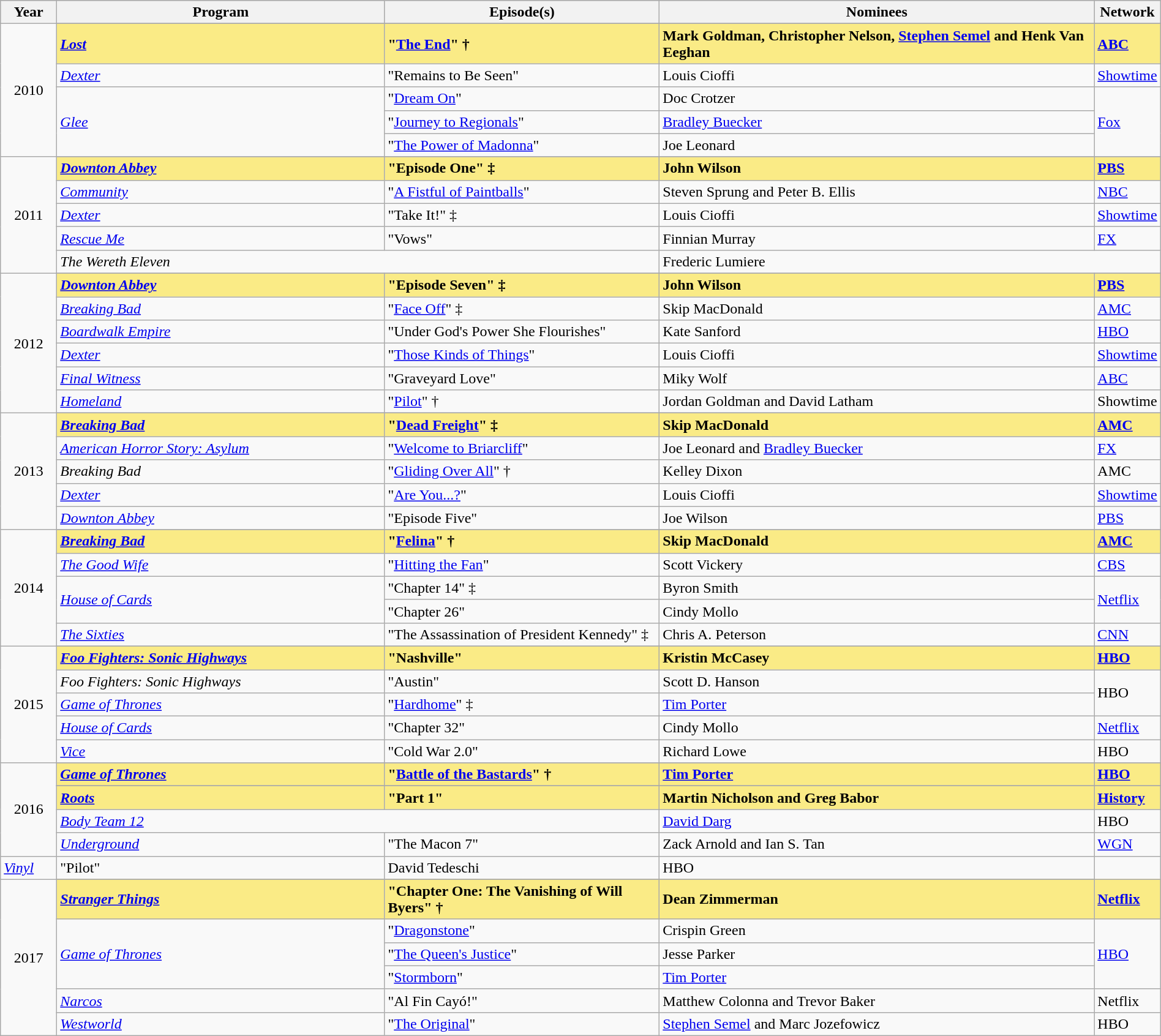<table class="wikitable" style="width:100%">
<tr bgcolor="#bebebe">
<th width="5%">Year</th>
<th width="30%">Program</th>
<th width="25%">Episode(s)</th>
<th width="40%">Nominees</th>
<th width="5%">Network</th>
</tr>
<tr>
<td rowspan=6 style="text-align:center">2010<br></td>
</tr>
<tr style="background:#FAEB86">
<td><strong><em><a href='#'>Lost</a></em></strong></td>
<td><strong>"<a href='#'>The End</a>" †</strong></td>
<td><strong>Mark Goldman, Christopher Nelson, <a href='#'>Stephen Semel</a> and Henk Van Eeghan</strong></td>
<td><strong><a href='#'>ABC</a></strong></td>
</tr>
<tr>
<td><em><a href='#'>Dexter</a></em></td>
<td>"Remains to Be Seen"</td>
<td>Louis Cioffi</td>
<td><a href='#'>Showtime</a></td>
</tr>
<tr>
<td rowspan="3"><em><a href='#'>Glee</a></em></td>
<td>"<a href='#'>Dream On</a>"</td>
<td>Doc Crotzer</td>
<td rowspan="3"><a href='#'>Fox</a></td>
</tr>
<tr>
<td>"<a href='#'>Journey to Regionals</a>"</td>
<td><a href='#'>Bradley Buecker</a></td>
</tr>
<tr>
<td>"<a href='#'>The Power of Madonna</a>"</td>
<td>Joe Leonard</td>
</tr>
<tr>
<td rowspan=6 style="text-align:center">2011<br></td>
</tr>
<tr style="background:#FAEB86">
<td><strong><em><a href='#'>Downton Abbey</a></em></strong></td>
<td><strong>"Episode One" ‡</strong></td>
<td><strong>John Wilson</strong></td>
<td><strong><a href='#'>PBS</a></strong></td>
</tr>
<tr>
<td><em><a href='#'>Community</a></em></td>
<td>"<a href='#'>A Fistful of Paintballs</a>"</td>
<td>Steven Sprung and Peter B. Ellis</td>
<td><a href='#'>NBC</a></td>
</tr>
<tr>
<td><em><a href='#'>Dexter</a></em></td>
<td>"Take It!" ‡</td>
<td>Louis Cioffi</td>
<td><a href='#'>Showtime</a></td>
</tr>
<tr>
<td><em><a href='#'>Rescue Me</a></em></td>
<td>"Vows"</td>
<td>Finnian Murray</td>
<td><a href='#'>FX</a></td>
</tr>
<tr>
<td colspan="2"><em>The Wereth Eleven</em></td>
<td colspan="2">Frederic Lumiere</td>
</tr>
<tr>
<td rowspan=7 style="text-align:center">2012<br></td>
</tr>
<tr style="background:#FAEB86">
<td><strong><em><a href='#'>Downton Abbey</a></em></strong></td>
<td><strong>"Episode Seven" ‡</strong></td>
<td><strong>John Wilson</strong></td>
<td><strong><a href='#'>PBS</a></strong></td>
</tr>
<tr>
<td><em><a href='#'>Breaking Bad</a></em></td>
<td>"<a href='#'>Face Off</a>" ‡</td>
<td>Skip MacDonald</td>
<td><a href='#'>AMC</a></td>
</tr>
<tr>
<td><em><a href='#'>Boardwalk Empire</a></em></td>
<td>"Under God's Power She Flourishes"</td>
<td>Kate Sanford</td>
<td><a href='#'>HBO</a></td>
</tr>
<tr>
<td><em><a href='#'>Dexter</a></em></td>
<td>"<a href='#'>Those Kinds of Things</a>"</td>
<td>Louis Cioffi</td>
<td><a href='#'>Showtime</a></td>
</tr>
<tr>
<td><em><a href='#'>Final Witness</a></em></td>
<td>"Graveyard Love"</td>
<td>Miky Wolf</td>
<td><a href='#'>ABC</a></td>
</tr>
<tr>
<td><em><a href='#'>Homeland</a></em></td>
<td>"<a href='#'>Pilot</a>" †</td>
<td>Jordan Goldman and David Latham</td>
<td>Showtime</td>
</tr>
<tr>
<td rowspan=6 style="text-align:center">2013<br></td>
</tr>
<tr style="background:#FAEB86">
<td><strong><em><a href='#'>Breaking Bad</a></em></strong></td>
<td><strong>"<a href='#'>Dead Freight</a>" ‡</strong></td>
<td><strong>Skip MacDonald</strong></td>
<td><strong><a href='#'>AMC</a></strong></td>
</tr>
<tr>
<td><em><a href='#'>American Horror Story: Asylum</a></em></td>
<td>"<a href='#'>Welcome to Briarcliff</a>"</td>
<td>Joe Leonard and <a href='#'>Bradley Buecker</a></td>
<td><a href='#'>FX</a></td>
</tr>
<tr>
<td><em>Breaking Bad</em></td>
<td>"<a href='#'>Gliding Over All</a>" †</td>
<td>Kelley Dixon</td>
<td>AMC</td>
</tr>
<tr>
<td><em><a href='#'>Dexter</a></em></td>
<td>"<a href='#'>Are You...?</a>"</td>
<td>Louis Cioffi</td>
<td><a href='#'>Showtime</a></td>
</tr>
<tr>
<td><em><a href='#'>Downton Abbey</a></em></td>
<td>"Episode Five"</td>
<td>Joe Wilson</td>
<td><a href='#'>PBS</a></td>
</tr>
<tr>
<td rowspan=6 style="text-align:center">2014<br></td>
</tr>
<tr style="background:#FAEB86">
<td><strong><em><a href='#'>Breaking Bad</a></em></strong></td>
<td><strong>"<a href='#'>Felina</a>" †</strong></td>
<td><strong>Skip MacDonald</strong></td>
<td><strong><a href='#'>AMC</a></strong></td>
</tr>
<tr>
<td><em><a href='#'>The Good Wife</a></em></td>
<td>"<a href='#'>Hitting the Fan</a>"</td>
<td>Scott Vickery</td>
<td><a href='#'>CBS</a></td>
</tr>
<tr>
<td rowspan="2"><em><a href='#'>House of Cards</a></em></td>
<td>"Chapter 14" ‡</td>
<td>Byron Smith</td>
<td rowspan="2"><a href='#'>Netflix</a></td>
</tr>
<tr>
<td>"Chapter 26"</td>
<td>Cindy Mollo</td>
</tr>
<tr>
<td><em><a href='#'>The Sixties</a></em></td>
<td>"The Assassination of President Kennedy" ‡</td>
<td>Chris A. Peterson</td>
<td><a href='#'>CNN</a></td>
</tr>
<tr>
<td rowspan=6 style="text-align:center">2015<br></td>
</tr>
<tr style="background:#FAEB86">
<td><strong><em><a href='#'>Foo Fighters: Sonic Highways</a></em></strong></td>
<td><strong>"Nashville"</strong></td>
<td><strong>Kristin McCasey</strong></td>
<td><strong><a href='#'>HBO</a></strong></td>
</tr>
<tr>
<td><em>Foo Fighters: Sonic Highways</em></td>
<td>"Austin"</td>
<td>Scott D. Hanson</td>
<td rowspan="2">HBO</td>
</tr>
<tr>
<td><em><a href='#'>Game of Thrones</a></em></td>
<td>"<a href='#'>Hardhome</a>" ‡</td>
<td><a href='#'>Tim Porter</a></td>
</tr>
<tr>
<td><em><a href='#'>House of Cards</a></em></td>
<td>"Chapter 32"</td>
<td>Cindy Mollo</td>
<td><a href='#'>Netflix</a></td>
</tr>
<tr>
<td><em><a href='#'>Vice</a></em></td>
<td>"Cold War 2.0"</td>
<td>Richard Lowe</td>
<td>HBO</td>
</tr>
<tr>
<td rowspan=6 style="text-align:center">2016<br></td>
</tr>
<tr style="background:#FAEB86">
<td><strong><em><a href='#'>Game of Thrones</a></em></strong></td>
<td><strong>"<a href='#'>Battle of the Bastards</a>" †</strong></td>
<td><strong><a href='#'>Tim Porter</a></strong></td>
<td><strong><a href='#'>HBO</a></strong></td>
</tr>
<tr>
</tr>
<tr style="background:#FAEB86">
<td><strong><em><a href='#'>Roots</a></em></strong></td>
<td><strong>"Part 1"</strong></td>
<td><strong>Martin Nicholson and Greg Babor</strong></td>
<td><strong><a href='#'>History</a></strong></td>
</tr>
<tr>
<td colspan="2"><em><a href='#'>Body Team 12</a></em></td>
<td><a href='#'>David Darg</a></td>
<td>HBO</td>
</tr>
<tr>
<td><em><a href='#'>Underground</a></em></td>
<td>"The Macon 7"</td>
<td>Zack Arnold and Ian S. Tan</td>
<td><a href='#'>WGN</a></td>
</tr>
<tr>
<td><em><a href='#'>Vinyl</a></em></td>
<td>"Pilot"</td>
<td>David Tedeschi</td>
<td>HBO</td>
</tr>
<tr>
<td rowspan=7 style="text-align:center">2017<br></td>
</tr>
<tr style="background:#FAEB86">
<td><strong><em><a href='#'>Stranger Things</a></em></strong></td>
<td><strong>"Chapter One: The Vanishing of Will Byers" †</strong></td>
<td><strong>Dean Zimmerman</strong></td>
<td><strong><a href='#'>Netflix</a></strong></td>
</tr>
<tr>
<td rowspan="3"><em><a href='#'>Game of Thrones</a></em></td>
<td>"<a href='#'>Dragonstone</a>"</td>
<td>Crispin Green</td>
<td rowspan="3"><a href='#'>HBO</a></td>
</tr>
<tr>
<td>"<a href='#'>The Queen's Justice</a>"</td>
<td>Jesse Parker</td>
</tr>
<tr>
<td>"<a href='#'>Stormborn</a>"</td>
<td><a href='#'>Tim Porter</a></td>
</tr>
<tr>
<td><em><a href='#'>Narcos</a></em></td>
<td>"Al Fin Cayó!"</td>
<td>Matthew Colonna and Trevor Baker</td>
<td>Netflix</td>
</tr>
<tr>
<td><em><a href='#'>Westworld</a></em></td>
<td>"<a href='#'>The Original</a>"</td>
<td><a href='#'>Stephen Semel</a> and Marc Jozefowicz</td>
<td>HBO</td>
</tr>
</table>
